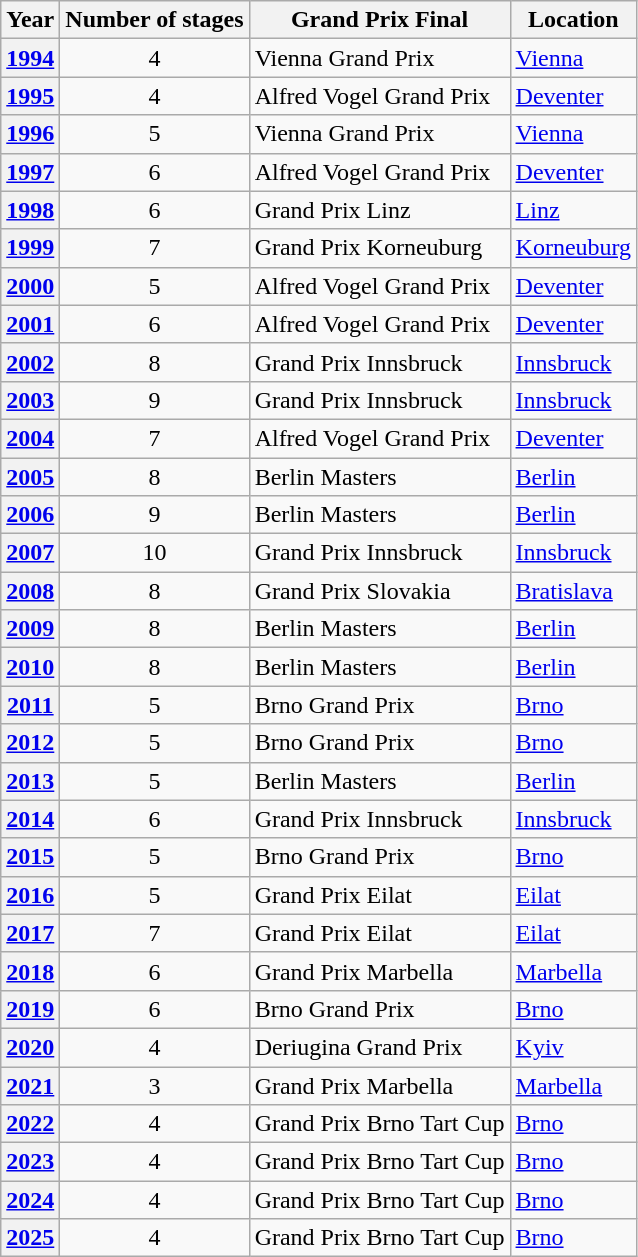<table class="wikitable";>
<tr>
<th>Year</th>
<th>Number of stages</th>
<th>Grand Prix Final</th>
<th>Location</th>
</tr>
<tr>
<th><a href='#'>1994</a></th>
<td align=center>4</td>
<td>Vienna Grand Prix</td>
<td> <a href='#'>Vienna</a></td>
</tr>
<tr>
<th><a href='#'>1995</a></th>
<td align=center>4</td>
<td>Alfred Vogel Grand Prix</td>
<td> <a href='#'>Deventer</a></td>
</tr>
<tr>
<th><a href='#'>1996</a></th>
<td align=center>5</td>
<td>Vienna Grand Prix</td>
<td> <a href='#'>Vienna</a></td>
</tr>
<tr>
<th><a href='#'>1997</a></th>
<td align=center>6</td>
<td>Alfred Vogel Grand Prix</td>
<td> <a href='#'>Deventer</a></td>
</tr>
<tr>
<th><a href='#'>1998</a></th>
<td align=center>6</td>
<td>Grand Prix Linz</td>
<td> <a href='#'>Linz</a></td>
</tr>
<tr>
<th><a href='#'>1999</a></th>
<td align=center>7</td>
<td>Grand Prix Korneuburg</td>
<td> <a href='#'>Korneuburg</a></td>
</tr>
<tr>
<th><a href='#'>2000</a></th>
<td align=center>5</td>
<td>Alfred Vogel Grand Prix</td>
<td> <a href='#'>Deventer</a></td>
</tr>
<tr>
<th><a href='#'>2001</a></th>
<td align=center>6</td>
<td>Alfred Vogel Grand Prix</td>
<td> <a href='#'>Deventer</a></td>
</tr>
<tr>
<th><a href='#'>2002</a></th>
<td align=center>8</td>
<td>Grand Prix Innsbruck</td>
<td> <a href='#'>Innsbruck</a></td>
</tr>
<tr>
<th><a href='#'>2003</a></th>
<td align=center>9</td>
<td>Grand Prix Innsbruck</td>
<td> <a href='#'>Innsbruck</a></td>
</tr>
<tr>
<th><a href='#'>2004</a></th>
<td align=center>7</td>
<td>Alfred Vogel Grand Prix</td>
<td> <a href='#'>Deventer</a></td>
</tr>
<tr>
<th><a href='#'>2005</a></th>
<td align=center>8</td>
<td>Berlin Masters</td>
<td> <a href='#'>Berlin</a></td>
</tr>
<tr>
<th><a href='#'>2006</a></th>
<td align=center>9</td>
<td>Berlin Masters</td>
<td> <a href='#'>Berlin</a></td>
</tr>
<tr>
<th><a href='#'>2007</a></th>
<td align=center>10</td>
<td>Grand Prix Innsbruck</td>
<td> <a href='#'>Innsbruck</a></td>
</tr>
<tr>
<th><a href='#'>2008</a></th>
<td align=center>8</td>
<td>Grand Prix Slovakia</td>
<td> <a href='#'>Bratislava</a></td>
</tr>
<tr>
<th><a href='#'>2009</a></th>
<td align=center>8</td>
<td>Berlin Masters</td>
<td> <a href='#'>Berlin</a></td>
</tr>
<tr>
<th><a href='#'>2010</a></th>
<td align=center>8</td>
<td>Berlin Masters</td>
<td> <a href='#'>Berlin</a></td>
</tr>
<tr>
<th><a href='#'>2011</a></th>
<td align=center>5</td>
<td>Brno Grand Prix</td>
<td> <a href='#'>Brno</a></td>
</tr>
<tr>
<th><a href='#'>2012</a></th>
<td align=center>5</td>
<td>Brno Grand Prix</td>
<td> <a href='#'>Brno</a></td>
</tr>
<tr>
<th><a href='#'>2013</a></th>
<td align=center>5</td>
<td>Berlin Masters</td>
<td> <a href='#'>Berlin</a></td>
</tr>
<tr>
<th><a href='#'>2014</a></th>
<td align=center>6</td>
<td>Grand Prix Innsbruck</td>
<td> <a href='#'>Innsbruck</a></td>
</tr>
<tr>
<th><a href='#'>2015</a></th>
<td align=center>5</td>
<td>Brno Grand Prix</td>
<td> <a href='#'>Brno</a></td>
</tr>
<tr>
<th><a href='#'>2016</a></th>
<td align=center>5</td>
<td>Grand Prix Eilat</td>
<td> <a href='#'>Eilat</a></td>
</tr>
<tr>
<th><a href='#'>2017</a></th>
<td align=center>7</td>
<td>Grand Prix Eilat</td>
<td> <a href='#'>Eilat</a></td>
</tr>
<tr>
<th><a href='#'>2018</a></th>
<td align=center>6</td>
<td>Grand Prix Marbella</td>
<td> <a href='#'>Marbella</a></td>
</tr>
<tr>
<th><a href='#'>2019</a></th>
<td align=center>6</td>
<td>Brno Grand Prix</td>
<td> <a href='#'>Brno</a></td>
</tr>
<tr>
<th><a href='#'>2020</a></th>
<td align=center>4</td>
<td>Deriugina Grand Prix</td>
<td> <a href='#'>Kyiv</a></td>
</tr>
<tr>
<th><a href='#'>2021</a></th>
<td align=center>3</td>
<td>Grand Prix Marbella</td>
<td> <a href='#'>Marbella</a></td>
</tr>
<tr>
<th><a href='#'>2022</a></th>
<td align=center>4</td>
<td>Grand Prix Brno Tart Cup</td>
<td> <a href='#'>Brno</a></td>
</tr>
<tr>
<th><a href='#'>2023</a></th>
<td align=center>4</td>
<td>Grand Prix Brno Tart Cup</td>
<td> <a href='#'>Brno</a></td>
</tr>
<tr>
<th><a href='#'>2024</a></th>
<td align=center>4</td>
<td>Grand Prix Brno Tart Cup</td>
<td> <a href='#'>Brno</a></td>
</tr>
<tr>
<th><a href='#'>2025</a></th>
<td align=center>4</td>
<td>Grand Prix Brno Tart Cup</td>
<td> <a href='#'>Brno</a></td>
</tr>
</table>
